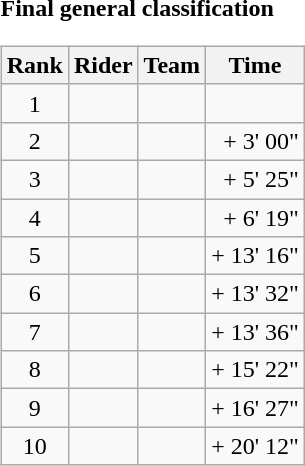<table>
<tr>
<td><strong>Final general classification</strong><br><table class="wikitable">
<tr>
<th scope="col">Rank</th>
<th scope="col">Rider</th>
<th scope="col">Team</th>
<th scope="col">Time</th>
</tr>
<tr>
<td style="text-align:center;">1</td>
<td></td>
<td></td>
<td style="text-align:right;"></td>
</tr>
<tr>
<td style="text-align:center;">2</td>
<td></td>
<td></td>
<td style="text-align:right;">+ 3' 00"</td>
</tr>
<tr>
<td style="text-align:center;">3</td>
<td></td>
<td></td>
<td style="text-align:right;">+ 5' 25"</td>
</tr>
<tr>
<td style="text-align:center;">4</td>
<td></td>
<td></td>
<td style="text-align:right;">+ 6' 19"</td>
</tr>
<tr>
<td style="text-align:center;">5</td>
<td></td>
<td></td>
<td style="text-align:right;">+ 13' 16"</td>
</tr>
<tr>
<td style="text-align:center;">6</td>
<td></td>
<td></td>
<td style="text-align:right;">+ 13' 32"</td>
</tr>
<tr>
<td style="text-align:center;">7</td>
<td></td>
<td></td>
<td style="text-align:right;">+ 13' 36"</td>
</tr>
<tr>
<td style="text-align:center;">8</td>
<td></td>
<td></td>
<td style="text-align:right;">+ 15' 22"</td>
</tr>
<tr>
<td style="text-align:center;">9</td>
<td></td>
<td></td>
<td style="text-align:right;">+ 16' 27"</td>
</tr>
<tr>
<td style="text-align:center;">10</td>
<td></td>
<td></td>
<td style="text-align:right;">+ 20' 12"</td>
</tr>
</table>
</td>
</tr>
</table>
